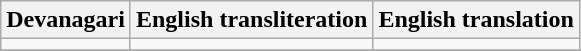<table class="wikitable">
<tr>
<th>Devanagari</th>
<th>English transliteration</th>
<th>English translation</th>
</tr>
<tr>
<td></td>
<td></td>
<td></td>
</tr>
<tr>
</tr>
</table>
